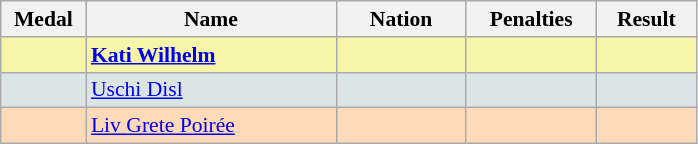<table class=wikitable style="border:1px solid #AAAAAA;font-size:90%">
<tr bgcolor="#E4E4E4">
<th style="border-bottom:1px solid #AAAAAA" width=50>Medal</th>
<th style="border-bottom:1px solid #AAAAAA" width=160>Name</th>
<th style="border-bottom:1px solid #AAAAAA" width=80>Nation</th>
<th style="border-bottom:1px solid #AAAAAA" width=80>Penalties</th>
<th style="border-bottom:1px solid #AAAAAA" width=60>Result</th>
</tr>
<tr bgcolor="#F7F6A8">
<td align="center"></td>
<td><strong><a href='#'>Kati Wilhelm</a></strong></td>
<td align="center"></td>
<td align="center"></td>
<td align="right"></td>
</tr>
<tr bgcolor="#DCE5E5">
<td align="center"></td>
<td><a href='#'>Uschi Disl</a></td>
<td align="center"></td>
<td align="center"></td>
<td align="right"></td>
</tr>
<tr bgcolor="#FFDAB9">
<td align="center"></td>
<td><a href='#'>Liv Grete Poirée</a></td>
<td align="center"></td>
<td align="center"></td>
<td align="right"></td>
</tr>
</table>
